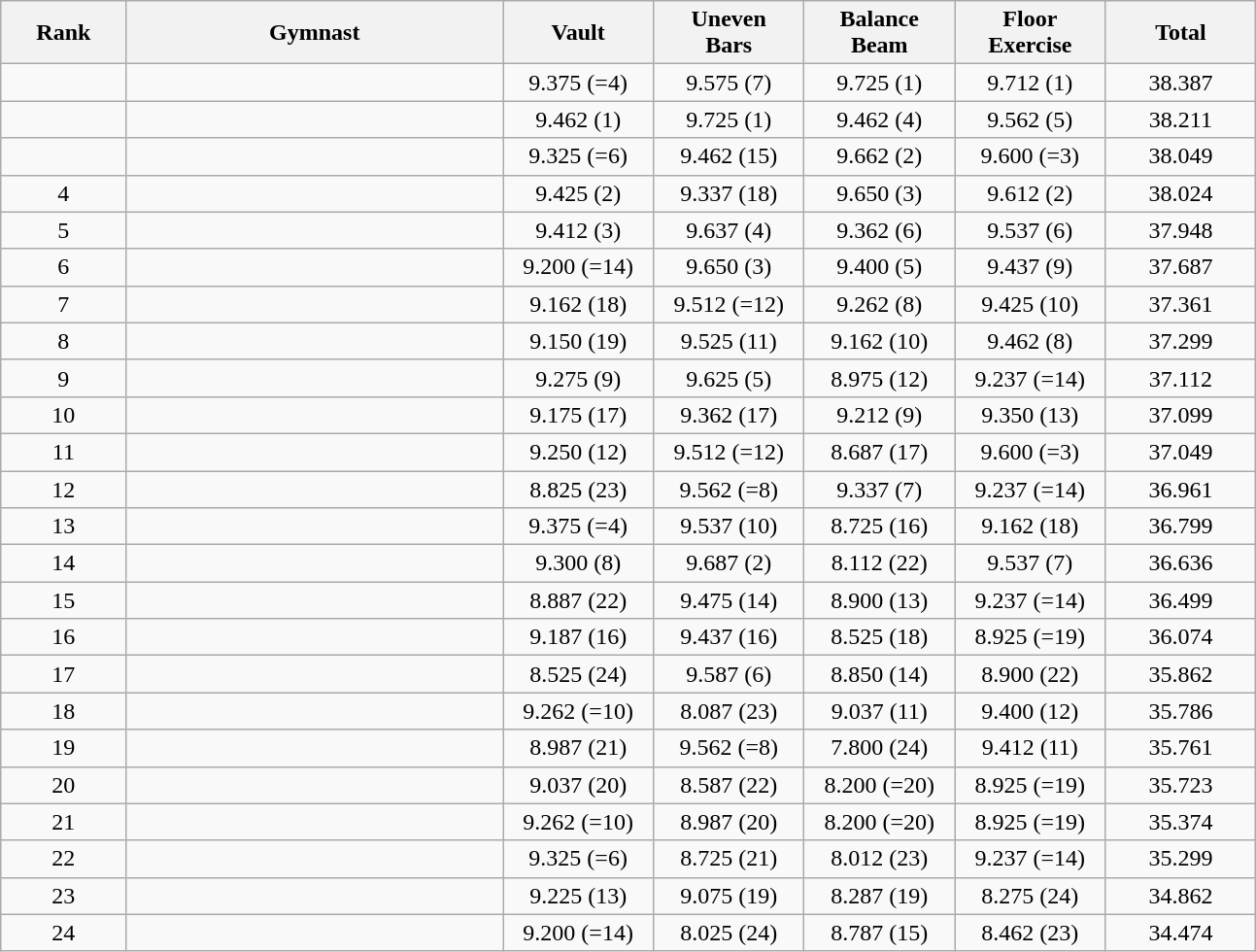<table class="sortable wikitable" style="text-align:center">
<tr>
<th width=10%>Rank</th>
<th width=30%>Gymnast</th>
<th width=12% style="width:6em">Vault</th>
<th width=12% style="width:6em">Uneven<br>Bars</th>
<th width=12% style="width:6em">Balance<br>Beam</th>
<th width=12% style="width:6em">Floor<br>Exercise</th>
<th width=12% style="width:6em">Total</th>
</tr>
<tr>
<td></td>
<td align=left></td>
<td>9.375 (=4)</td>
<td>9.575 (7)</td>
<td>9.725 (1)</td>
<td>9.712 (1)</td>
<td>38.387</td>
</tr>
<tr>
<td></td>
<td align=left></td>
<td>9.462 (1)</td>
<td>9.725 (1)</td>
<td>9.462 (4)</td>
<td>9.562 (5)</td>
<td>38.211</td>
</tr>
<tr>
<td></td>
<td align=left></td>
<td>9.325 (=6)</td>
<td>9.462 (15)</td>
<td>9.662 (2)</td>
<td>9.600 (=3)</td>
<td>38.049</td>
</tr>
<tr>
<td>4</td>
<td align=left></td>
<td>9.425 (2)</td>
<td>9.337 (18)</td>
<td>9.650 (3)</td>
<td>9.612 (2)</td>
<td>38.024</td>
</tr>
<tr>
<td>5</td>
<td align=left></td>
<td>9.412 (3)</td>
<td>9.637 (4)</td>
<td>9.362 (6)</td>
<td>9.537 (6)</td>
<td>37.948</td>
</tr>
<tr>
<td>6</td>
<td align=left></td>
<td>9.200 (=14)</td>
<td>9.650 (3)</td>
<td>9.400 (5)</td>
<td>9.437 (9)</td>
<td>37.687</td>
</tr>
<tr>
<td>7</td>
<td align=left></td>
<td>9.162 (18)</td>
<td>9.512 (=12)</td>
<td>9.262 (8)</td>
<td>9.425 (10)</td>
<td>37.361</td>
</tr>
<tr>
<td>8</td>
<td align=left></td>
<td>9.150 (19)</td>
<td>9.525 (11)</td>
<td>9.162 (10)</td>
<td>9.462 (8)</td>
<td>37.299</td>
</tr>
<tr>
<td>9</td>
<td align=left></td>
<td>9.275 (9)</td>
<td>9.625 (5)</td>
<td>8.975 (12)</td>
<td>9.237 (=14)</td>
<td>37.112</td>
</tr>
<tr>
<td>10</td>
<td align=left></td>
<td>9.175 (17)</td>
<td>9.362 (17)</td>
<td>9.212 (9)</td>
<td>9.350 (13)</td>
<td>37.099</td>
</tr>
<tr>
<td>11</td>
<td align=left></td>
<td>9.250 (12)</td>
<td>9.512 (=12)</td>
<td>8.687 (17)</td>
<td>9.600 (=3)</td>
<td>37.049</td>
</tr>
<tr>
<td>12</td>
<td align=left></td>
<td>8.825 (23)</td>
<td>9.562 (=8)</td>
<td>9.337 (7)</td>
<td>9.237 (=14)</td>
<td>36.961</td>
</tr>
<tr>
<td>13</td>
<td align=left></td>
<td>9.375 (=4)</td>
<td>9.537 (10)</td>
<td>8.725 (16)</td>
<td>9.162 (18)</td>
<td>36.799</td>
</tr>
<tr>
<td>14</td>
<td align=left></td>
<td>9.300 (8)</td>
<td>9.687 (2)</td>
<td>8.112 (22)</td>
<td>9.537 (7)</td>
<td>36.636</td>
</tr>
<tr>
<td>15</td>
<td align=left></td>
<td>8.887 (22)</td>
<td>9.475 (14)</td>
<td>8.900 (13)</td>
<td>9.237 (=14)</td>
<td>36.499</td>
</tr>
<tr>
<td>16</td>
<td align=left></td>
<td>9.187 (16)</td>
<td>9.437 (16)</td>
<td>8.525 (18)</td>
<td>8.925 (=19)</td>
<td>36.074</td>
</tr>
<tr>
<td>17</td>
<td align=left></td>
<td>8.525 (24)</td>
<td>9.587 (6)</td>
<td>8.850 (14)</td>
<td>8.900 (22)</td>
<td>35.862</td>
</tr>
<tr>
<td>18</td>
<td align=left></td>
<td>9.262 (=10)</td>
<td>8.087 (23)</td>
<td>9.037 (11)</td>
<td>9.400 (12)</td>
<td>35.786</td>
</tr>
<tr>
<td>19</td>
<td align=left></td>
<td>8.987 (21)</td>
<td>9.562 (=8)</td>
<td>7.800 (24)</td>
<td>9.412 (11)</td>
<td>35.761</td>
</tr>
<tr>
<td>20</td>
<td align=left></td>
<td>9.037 (20)</td>
<td>8.587 (22)</td>
<td>8.200 (=20)</td>
<td>8.925 (=19)</td>
<td>35.723</td>
</tr>
<tr>
<td>21</td>
<td align=left></td>
<td>9.262 (=10)</td>
<td>8.987 (20)</td>
<td>8.200 (=20)</td>
<td>8.925 (=19)</td>
<td>35.374</td>
</tr>
<tr>
<td>22</td>
<td align=left></td>
<td>9.325 (=6)</td>
<td>8.725 (21)</td>
<td>8.012 (23)</td>
<td>9.237 (=14)</td>
<td>35.299</td>
</tr>
<tr>
<td>23</td>
<td align=left></td>
<td>9.225 (13)</td>
<td>9.075 (19)</td>
<td>8.287 (19)</td>
<td>8.275 (24)</td>
<td>34.862</td>
</tr>
<tr>
<td>24</td>
<td align=left></td>
<td>9.200 (=14)</td>
<td>8.025 (24)</td>
<td>8.787 (15)</td>
<td>8.462 (23)</td>
<td>34.474</td>
</tr>
</table>
